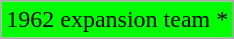<table class="wikitable" style="font-size:100%;line-height:1.1;">
<tr>
<td style="background-color:#00FF00;">1962 expansion team *</td>
</tr>
</table>
